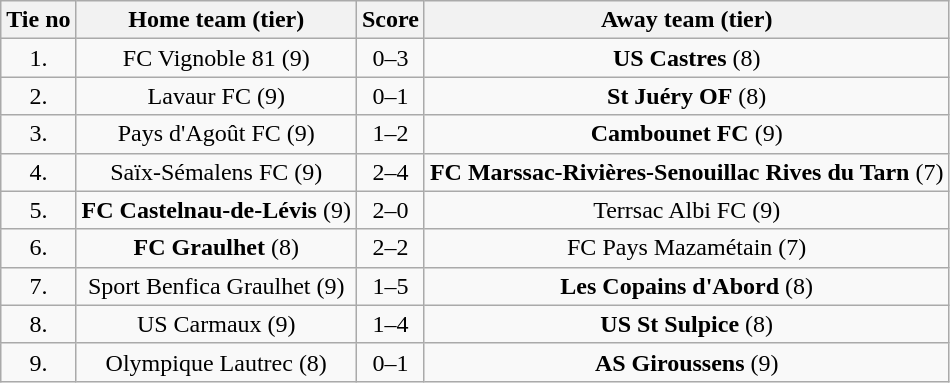<table class="wikitable" style="text-align: center">
<tr>
<th>Tie no</th>
<th>Home team (tier)</th>
<th>Score</th>
<th>Away team (tier)</th>
</tr>
<tr>
<td>1.</td>
<td>FC Vignoble 81 (9)</td>
<td>0–3</td>
<td><strong>US Castres</strong> (8)</td>
</tr>
<tr>
<td>2.</td>
<td>Lavaur FC (9)</td>
<td>0–1</td>
<td><strong>St Juéry OF</strong> (8)</td>
</tr>
<tr>
<td>3.</td>
<td>Pays d'Agoût FC (9)</td>
<td>1–2</td>
<td><strong>Cambounet FC</strong> (9)</td>
</tr>
<tr>
<td>4.</td>
<td>Saïx-Sémalens FC (9)</td>
<td>2–4 </td>
<td><strong>FC Marssac-Rivières-Senouillac Rives du Tarn</strong> (7)</td>
</tr>
<tr>
<td>5.</td>
<td><strong>FC Castelnau-de-Lévis</strong> (9)</td>
<td>2–0</td>
<td>Terrsac Albi FC (9)</td>
</tr>
<tr>
<td>6.</td>
<td><strong>FC Graulhet</strong> (8)</td>
<td>2–2 </td>
<td>FC Pays Mazamétain (7)</td>
</tr>
<tr>
<td>7.</td>
<td>Sport Benfica Graulhet (9)</td>
<td>1–5</td>
<td><strong>Les Copains d'Abord</strong> (8)</td>
</tr>
<tr>
<td>8.</td>
<td>US Carmaux (9)</td>
<td>1–4</td>
<td><strong>US St Sulpice</strong> (8)</td>
</tr>
<tr>
<td>9.</td>
<td>Olympique Lautrec (8)</td>
<td>0–1</td>
<td><strong>AS Giroussens</strong> (9)</td>
</tr>
</table>
